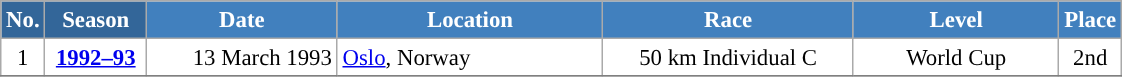<table class="wikitable sortable" style="font-size:95%; text-align:center; border:grey solid 1px; border-collapse:collapse; background:#ffffff;">
<tr style="background:#efefef;">
<th style="background-color:#369; color:white;">No.</th>
<th style="background-color:#369; color:white;">Season</th>
<th style="background-color:#4180be; color:white; width:120px;">Date</th>
<th style="background-color:#4180be; color:white; width:170px;">Location</th>
<th style="background-color:#4180be; color:white; width:160px;">Race</th>
<th style="background-color:#4180be; color:white; width:130px;">Level</th>
<th style="background-color:#4180be; color:white;">Place</th>
</tr>
<tr>
<td align=center>1</td>
<td rowspan=1 align=center><strong> <a href='#'>1992–93</a> </strong></td>
<td align=right>13 March 1993</td>
<td align=left> <a href='#'>Oslo</a>, Norway</td>
<td>50 km Individual C</td>
<td>World Cup</td>
<td>2nd</td>
</tr>
<tr>
</tr>
</table>
